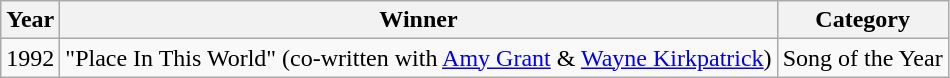<table class="wikitable">
<tr>
<th>Year</th>
<th>Winner</th>
<th>Category</th>
</tr>
<tr>
<td>1992</td>
<td>"Place In This World" (co-written with <a href='#'>Amy Grant</a> & <a href='#'>Wayne Kirkpatrick</a>)</td>
<td>Song of the Year</td>
</tr>
</table>
